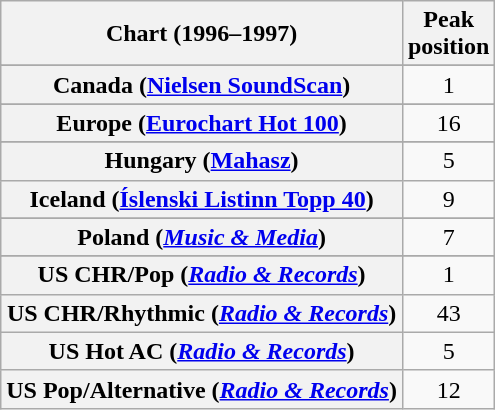<table class="wikitable sortable plainrowheaders" style="text-align:center">
<tr>
<th>Chart (1996–1997)</th>
<th>Peak<br>position</th>
</tr>
<tr>
</tr>
<tr>
</tr>
<tr>
</tr>
<tr>
</tr>
<tr>
<th scope="row">Canada (<a href='#'>Nielsen SoundScan</a>)</th>
<td>1</td>
</tr>
<tr>
</tr>
<tr>
</tr>
<tr>
</tr>
<tr>
<th scope="row">Europe (<a href='#'>Eurochart Hot 100</a>)</th>
<td>16</td>
</tr>
<tr>
</tr>
<tr>
</tr>
<tr>
<th scope="row">Hungary (<a href='#'>Mahasz</a>)</th>
<td>5</td>
</tr>
<tr>
<th scope="row">Iceland (<a href='#'>Íslenski Listinn Topp 40</a>)</th>
<td>9</td>
</tr>
<tr>
</tr>
<tr>
</tr>
<tr>
</tr>
<tr>
</tr>
<tr>
<th scope="row">Poland (<em><a href='#'>Music & Media</a></em>)</th>
<td>7</td>
</tr>
<tr>
</tr>
<tr>
</tr>
<tr>
</tr>
<tr>
</tr>
<tr>
</tr>
<tr>
</tr>
<tr>
</tr>
<tr>
</tr>
<tr>
</tr>
<tr>
<th scope="row">US CHR/Pop (<em><a href='#'>Radio & Records</a></em>)</th>
<td>1</td>
</tr>
<tr>
<th scope="row">US CHR/Rhythmic (<em><a href='#'>Radio & Records</a></em>)</th>
<td>43</td>
</tr>
<tr>
<th scope="row">US Hot AC (<em><a href='#'>Radio & Records</a></em>)</th>
<td>5</td>
</tr>
<tr>
<th scope="row">US Pop/Alternative (<em><a href='#'>Radio & Records</a></em>)</th>
<td>12</td>
</tr>
</table>
